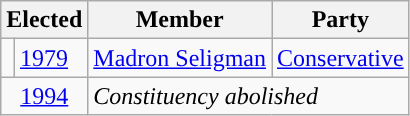<table class="wikitable">
<tr>
<th colspan = "2">Elected</th>
<th>Member</th>
<th>Party</th>
</tr>
<tr>
<td style="background-color: "></td>
<td><a href='#'>1979</a></td>
<td><a href='#'>Madron Seligman</a></td>
<td><a href='#'>Conservative</a></td>
</tr>
<tr>
<td colspan="2" align="center"><a href='#'>1994</a></td>
<td colspan="2"><em>Constituency abolished</em></td>
</tr>
</table>
